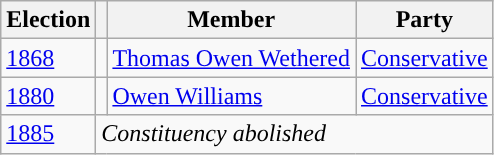<table class="wikitable">
<tr>
<th>Election</th>
<th></th>
<th>Member</th>
<th>Party</th>
</tr>
<tr>
<td><a href='#'>1868</a></td>
<td style="color:inherit;background-color: "></td>
<td><a href='#'>Thomas Owen Wethered</a></td>
<td><a href='#'>Conservative</a></td>
</tr>
<tr>
<td><a href='#'>1880</a></td>
<td style="color:inherit;background-color: "></td>
<td><a href='#'>Owen Williams</a></td>
<td><a href='#'>Conservative</a></td>
</tr>
<tr>
<td><a href='#'>1885</a></td>
<td colspan="3"><em>Constituency abolished</em></td>
</tr>
</table>
